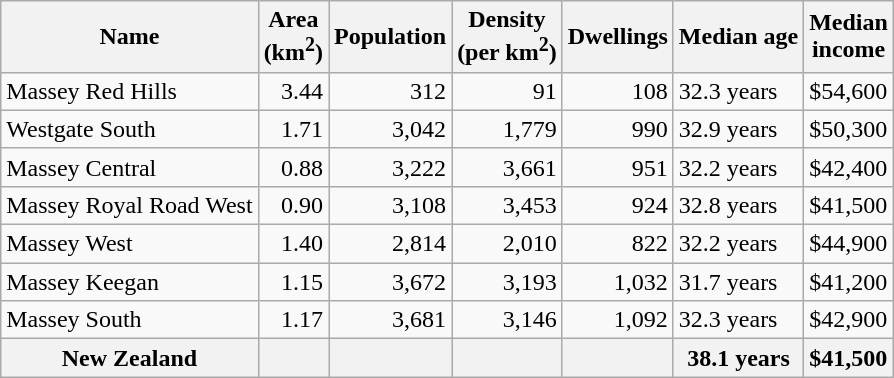<table class="wikitable">
<tr>
<th>Name</th>
<th>Area<br>(km<sup>2</sup>)</th>
<th>Population</th>
<th>Density<br>(per km<sup>2</sup>)</th>
<th>Dwellings</th>
<th>Median age</th>
<th>Median<br>income</th>
</tr>
<tr>
<td>Massey Red Hills</td>
<td style="text-align:right;">3.44</td>
<td style="text-align:right;">312</td>
<td style="text-align:right;">91</td>
<td style="text-align:right;">108</td>
<td>32.3 years</td>
<td>$54,600</td>
</tr>
<tr>
<td>Westgate South</td>
<td style="text-align:right;">1.71</td>
<td style="text-align:right;">3,042</td>
<td style="text-align:right;">1,779</td>
<td style="text-align:right;">990</td>
<td>32.9 years</td>
<td>$50,300</td>
</tr>
<tr>
<td>Massey Central</td>
<td style="text-align:right;">0.88</td>
<td style="text-align:right;">3,222</td>
<td style="text-align:right;">3,661</td>
<td style="text-align:right;">951</td>
<td>32.2 years</td>
<td>$42,400</td>
</tr>
<tr>
<td>Massey Royal Road West</td>
<td style="text-align:right;">0.90</td>
<td style="text-align:right;">3,108</td>
<td style="text-align:right;">3,453</td>
<td style="text-align:right;">924</td>
<td>32.8 years</td>
<td>$41,500</td>
</tr>
<tr>
<td>Massey West</td>
<td style="text-align:right;">1.40</td>
<td style="text-align:right;">2,814</td>
<td style="text-align:right;">2,010</td>
<td style="text-align:right;">822</td>
<td>32.2 years</td>
<td>$44,900</td>
</tr>
<tr>
<td>Massey Keegan</td>
<td style="text-align:right;">1.15</td>
<td style="text-align:right;">3,672</td>
<td style="text-align:right;">3,193</td>
<td style="text-align:right;">1,032</td>
<td>31.7 years</td>
<td>$41,200</td>
</tr>
<tr>
<td>Massey South</td>
<td style="text-align:right;">1.17</td>
<td style="text-align:right;">3,681</td>
<td style="text-align:right;">3,146</td>
<td style="text-align:right;">1,092</td>
<td>32.3 years</td>
<td>$42,900</td>
</tr>
<tr>
<th>New Zealand</th>
<th></th>
<th></th>
<th></th>
<th></th>
<th>38.1 years</th>
<th style="text-align:left;">$41,500</th>
</tr>
</table>
